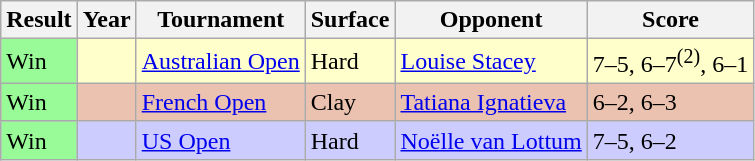<table class="wikitable sortable">
<tr>
<th>Result</th>
<th>Year</th>
<th>Tournament</th>
<th>Surface</th>
<th>Opponent</th>
<th class="unsortable">Score</th>
</tr>
<tr style="background:#ffc;">
<td style="background:#98fb98;">Win</td>
<td></td>
<td><a href='#'>Australian Open</a></td>
<td>Hard</td>
<td> <a href='#'>Louise Stacey</a></td>
<td>7–5, 6–7<sup>(2)</sup>, 6–1</td>
</tr>
<tr style="background:#ebc2af;">
<td style="background:#98fb98;">Win</td>
<td></td>
<td><a href='#'>French Open</a></td>
<td>Clay</td>
<td> <a href='#'>Tatiana Ignatieva</a></td>
<td>6–2, 6–3</td>
</tr>
<tr style="background:#ccf;">
<td style="background:#98fb98;">Win</td>
<td></td>
<td><a href='#'>US Open</a></td>
<td>Hard</td>
<td> <a href='#'>Noëlle van Lottum</a></td>
<td>7–5, 6–2</td>
</tr>
</table>
